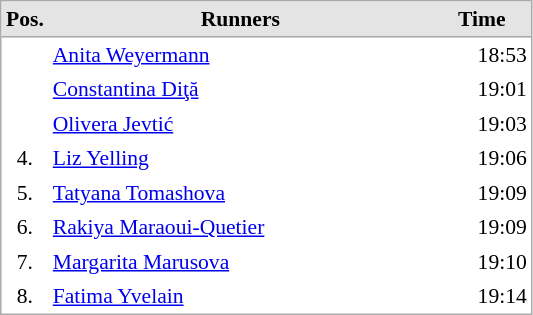<table cellspacing="0" cellpadding="3" style="border:1px solid #AAAAAA;font-size:90%">
<tr bgcolor="#E4E4E4">
<th style="border-bottom:1px solid #AAAAAA" width=10>Pos.</th>
<th style="border-bottom:1px solid #AAAAAA" width=250>Runners</th>
<th style="border-bottom:1px solid #AAAAAA" width=60>Time</th>
</tr>
<tr align="center">
<td align="center"></td>
<td align="left"> <a href='#'>Anita Weyermann</a></td>
<td align="right">18:53</td>
</tr>
<tr align="center">
<td align="center"></td>
<td align="left"> <a href='#'>Constantina Diţă</a></td>
<td align="right">19:01</td>
</tr>
<tr align="center">
<td align="center"></td>
<td align="left"> <a href='#'>Olivera Jevtić</a></td>
<td align="right">19:03</td>
</tr>
<tr align="center">
<td align="center">4.</td>
<td align="left"> <a href='#'>Liz Yelling</a></td>
<td align="right">19:06</td>
</tr>
<tr align="center">
<td align="center">5.</td>
<td align="left"> <a href='#'>Tatyana Tomashova</a></td>
<td align="right">19:09</td>
</tr>
<tr align="center">
<td align="center">6.</td>
<td align="left"> <a href='#'>Rakiya Maraoui-Quetier</a></td>
<td align="right">19:09</td>
</tr>
<tr align="center">
<td align="center">7.</td>
<td align="left"> <a href='#'>Margarita Marusova</a></td>
<td align="right">19:10</td>
</tr>
<tr align="center">
<td align="center">8.</td>
<td align="left"> <a href='#'>Fatima Yvelain</a></td>
<td align="right">19:14</td>
</tr>
</table>
